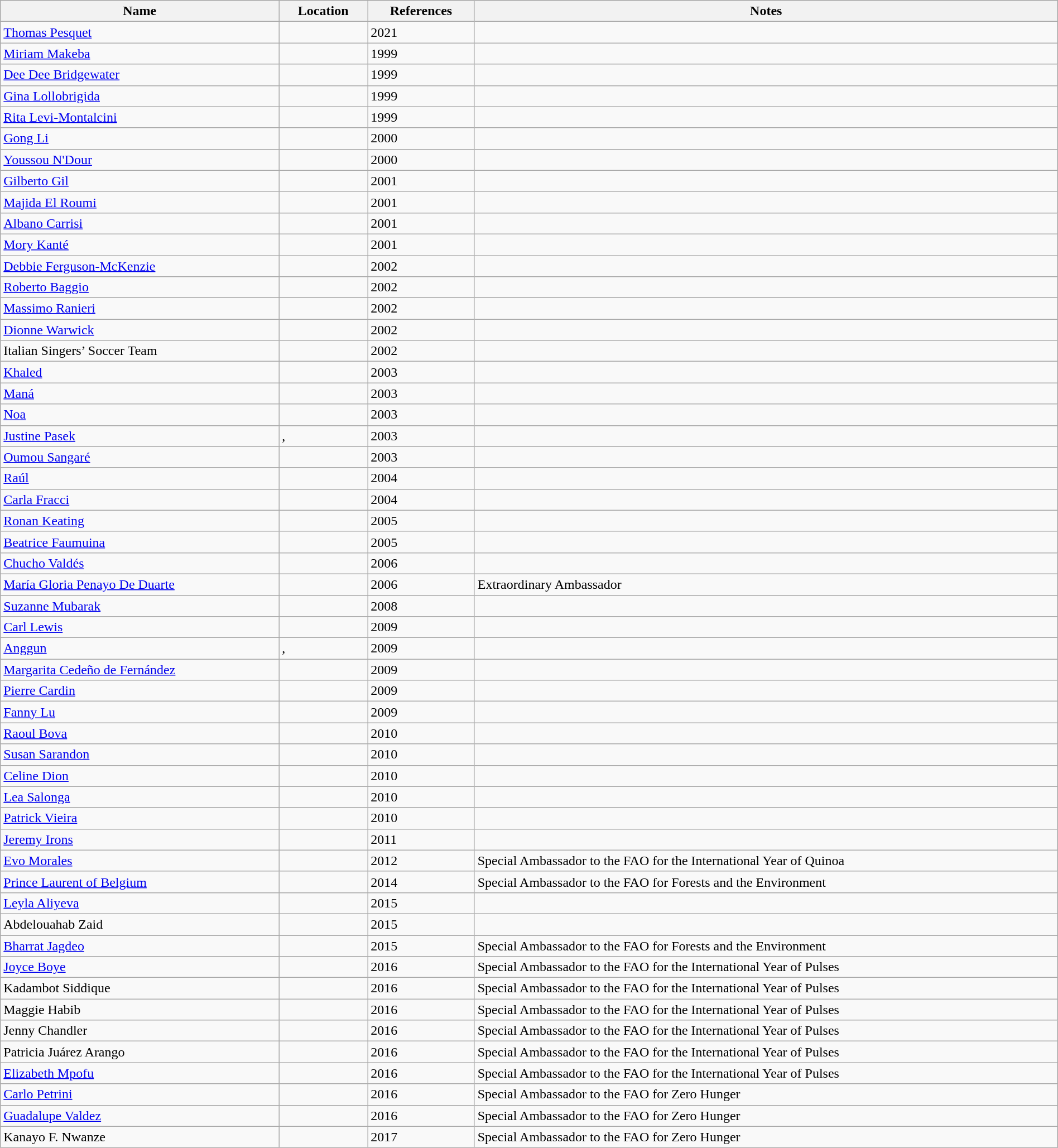<table class="wikitable sortable" style="width: 100%;">
<tr>
<th>Name</th>
<th>Location</th>
<th>References</th>
<th>Notes</th>
</tr>
<tr>
<td><a href='#'>Thomas Pesquet</a></td>
<td></td>
<td>2021 </td>
<td></td>
</tr>
<tr>
<td><a href='#'>Miriam Makeba</a></td>
<td></td>
<td>1999 </td>
<td></td>
</tr>
<tr>
<td><a href='#'>Dee Dee Bridgewater</a></td>
<td></td>
<td>1999 </td>
<td></td>
</tr>
<tr>
<td><a href='#'>Gina Lollobrigida</a></td>
<td></td>
<td>1999 </td>
<td></td>
</tr>
<tr>
<td><a href='#'>Rita Levi-Montalcini</a></td>
<td></td>
<td>1999 </td>
<td></td>
</tr>
<tr>
<td><a href='#'>Gong Li</a></td>
<td></td>
<td>2000 </td>
<td></td>
</tr>
<tr>
<td><a href='#'>Youssou N'Dour</a></td>
<td></td>
<td>2000 </td>
<td></td>
</tr>
<tr>
<td><a href='#'>Gilberto Gil</a></td>
<td></td>
<td>2001 </td>
<td></td>
</tr>
<tr>
<td><a href='#'>Majida El Roumi</a></td>
<td></td>
<td>2001 </td>
<td></td>
</tr>
<tr>
<td><a href='#'>Albano Carrisi</a></td>
<td></td>
<td>2001 </td>
<td></td>
</tr>
<tr>
<td><a href='#'>Mory Kanté</a></td>
<td></td>
<td>2001 </td>
<td></td>
</tr>
<tr>
<td><a href='#'>Debbie Ferguson-McKenzie</a></td>
<td></td>
<td>2002 </td>
<td></td>
</tr>
<tr>
<td><a href='#'>Roberto Baggio</a></td>
<td></td>
<td>2002 </td>
<td></td>
</tr>
<tr>
<td><a href='#'>Massimo Ranieri</a></td>
<td></td>
<td>2002 </td>
<td></td>
</tr>
<tr>
<td><a href='#'>Dionne Warwick</a></td>
<td></td>
<td>2002 </td>
<td></td>
</tr>
<tr>
<td>Italian Singers’ Soccer Team</td>
<td></td>
<td>2002 </td>
<td></td>
</tr>
<tr>
<td><a href='#'>Khaled</a></td>
<td></td>
<td>2003 </td>
<td></td>
</tr>
<tr>
<td><a href='#'>Maná</a></td>
<td></td>
<td>2003 </td>
<td></td>
</tr>
<tr>
<td><a href='#'>Noa</a></td>
<td></td>
<td>2003 </td>
<td></td>
</tr>
<tr>
<td><a href='#'>Justine Pasek</a></td>
<td>, </td>
<td>2003 </td>
<td></td>
</tr>
<tr>
<td><a href='#'>Oumou Sangaré</a></td>
<td></td>
<td>2003</td>
<td></td>
</tr>
<tr>
<td><a href='#'>Raúl</a></td>
<td></td>
<td>2004 </td>
<td></td>
</tr>
<tr>
<td><a href='#'>Carla Fracci</a></td>
<td></td>
<td>2004 </td>
<td></td>
</tr>
<tr>
<td><a href='#'>Ronan Keating</a></td>
<td></td>
<td>2005 </td>
<td></td>
</tr>
<tr>
<td><a href='#'>Beatrice Faumuina</a></td>
<td></td>
<td>2005 </td>
<td></td>
</tr>
<tr>
<td><a href='#'>Chucho Valdés</a></td>
<td></td>
<td>2006 </td>
<td></td>
</tr>
<tr>
<td><a href='#'>María Gloria Penayo De Duarte</a></td>
<td></td>
<td>2006 </td>
<td>Extraordinary Ambassador</td>
</tr>
<tr>
<td><a href='#'>Suzanne Mubarak</a></td>
<td></td>
<td>2008 </td>
<td></td>
</tr>
<tr>
<td><a href='#'>Carl Lewis</a></td>
<td></td>
<td>2009 </td>
<td></td>
</tr>
<tr>
<td><a href='#'>Anggun</a></td>
<td>, </td>
<td>2009 </td>
<td></td>
</tr>
<tr>
<td><a href='#'>Margarita Cedeño de Fernández</a></td>
<td></td>
<td>2009 </td>
<td></td>
</tr>
<tr>
<td><a href='#'>Pierre Cardin</a></td>
<td></td>
<td>2009 </td>
<td></td>
</tr>
<tr>
<td><a href='#'>Fanny Lu</a></td>
<td></td>
<td>2009 </td>
<td></td>
</tr>
<tr>
<td><a href='#'>Raoul Bova</a></td>
<td></td>
<td>2010 </td>
<td></td>
</tr>
<tr>
<td><a href='#'>Susan Sarandon</a></td>
<td></td>
<td>2010 </td>
<td></td>
</tr>
<tr>
<td><a href='#'>Celine Dion</a></td>
<td></td>
<td>2010 </td>
<td></td>
</tr>
<tr>
<td><a href='#'>Lea Salonga</a></td>
<td></td>
<td>2010 </td>
<td></td>
</tr>
<tr>
<td><a href='#'>Patrick Vieira</a></td>
<td></td>
<td>2010 </td>
<td></td>
</tr>
<tr>
<td><a href='#'>Jeremy Irons</a></td>
<td></td>
<td>2011 </td>
<td></td>
</tr>
<tr>
<td><a href='#'>Evo Morales</a></td>
<td></td>
<td>2012</td>
<td>Special Ambassador to the FAO for the International Year of Quinoa</td>
</tr>
<tr>
<td><a href='#'>Prince Laurent of Belgium</a></td>
<td></td>
<td>2014 </td>
<td>Special Ambassador to the FAO for Forests and the Environment</td>
</tr>
<tr>
<td><a href='#'>Leyla Aliyeva</a></td>
<td></td>
<td>2015 </td>
<td></td>
</tr>
<tr>
<td>Abdelouahab Zaid</td>
<td></td>
<td>2015 </td>
<td></td>
</tr>
<tr>
<td><a href='#'>Bharrat Jagdeo</a></td>
<td></td>
<td>2015 </td>
<td>Special Ambassador to the FAO for Forests and the Environment</td>
</tr>
<tr>
<td><a href='#'>Joyce Boye</a></td>
<td></td>
<td>2016 </td>
<td>Special Ambassador to the FAO for the International Year of Pulses</td>
</tr>
<tr>
<td>Kadambot Siddique</td>
<td></td>
<td>2016 </td>
<td>Special Ambassador to the FAO for the International Year of Pulses</td>
</tr>
<tr>
<td>Maggie Habib</td>
<td></td>
<td>2016 </td>
<td>Special Ambassador to the FAO for the International Year of Pulses</td>
</tr>
<tr>
<td>Jenny Chandler</td>
<td></td>
<td>2016 </td>
<td>Special Ambassador to the FAO for the International Year of Pulses</td>
</tr>
<tr>
<td>Patricia Juárez Arango</td>
<td></td>
<td>2016 </td>
<td>Special Ambassador to the FAO for the International Year of Pulses</td>
</tr>
<tr>
<td><a href='#'>Elizabeth Mpofu</a></td>
<td></td>
<td>2016 </td>
<td>Special Ambassador to the FAO for the International Year of Pulses</td>
</tr>
<tr>
<td><a href='#'>Carlo Petrini</a></td>
<td></td>
<td>2016 </td>
<td>Special Ambassador to the FAO for Zero Hunger</td>
</tr>
<tr>
<td><a href='#'>Guadalupe Valdez</a></td>
<td></td>
<td>2016 </td>
<td>Special Ambassador to the FAO for Zero Hunger</td>
</tr>
<tr>
<td>Kanayo F. Nwanze</td>
<td></td>
<td>2017 </td>
<td>Special Ambassador to the FAO for Zero Hunger</td>
</tr>
</table>
